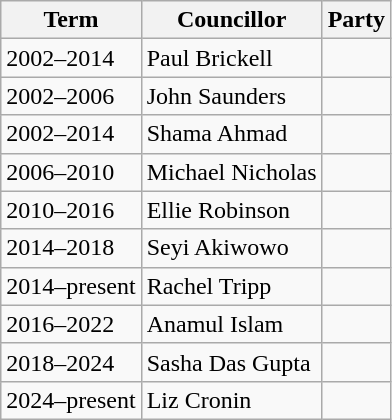<table class="wikitable">
<tr>
<th>Term</th>
<th>Councillor</th>
<th colspan=2>Party</th>
</tr>
<tr>
<td>2002–2014</td>
<td>Paul Brickell</td>
<td></td>
</tr>
<tr>
<td>2002–2006</td>
<td>John Saunders</td>
<td></td>
</tr>
<tr>
<td>2002–2014</td>
<td>Shama Ahmad</td>
<td></td>
</tr>
<tr>
<td>2006–2010</td>
<td>Michael Nicholas</td>
<td></td>
</tr>
<tr>
<td>2010–2016</td>
<td>Ellie Robinson</td>
<td></td>
</tr>
<tr>
<td>2014–2018</td>
<td>Seyi Akiwowo</td>
<td></td>
</tr>
<tr>
<td>2014–present</td>
<td>Rachel Tripp</td>
<td></td>
</tr>
<tr>
<td>2016–2022</td>
<td>Anamul Islam</td>
<td></td>
</tr>
<tr>
<td>2018–2024</td>
<td>Sasha Das Gupta</td>
<td></td>
</tr>
<tr>
<td>2024–present</td>
<td>Liz Cronin</td>
<td></td>
</tr>
</table>
